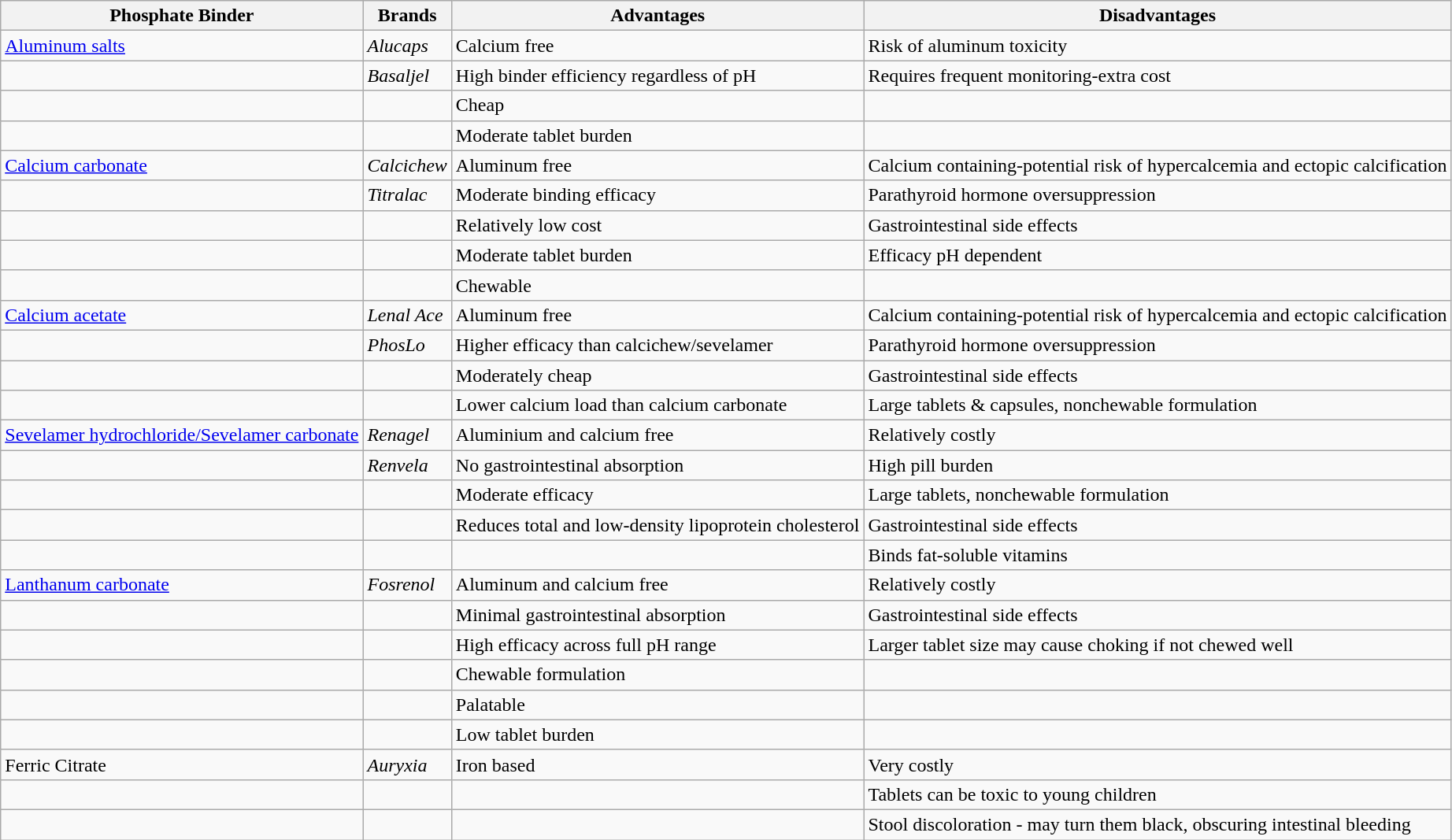<table class="wikitable">
<tr>
<th>Phosphate Binder</th>
<th>Brands</th>
<th>Advantages</th>
<th>Disadvantages</th>
</tr>
<tr>
<td><a href='#'>Aluminum salts</a></td>
<td><em>Alucaps</em></td>
<td>Calcium free</td>
<td>Risk of aluminum toxicity</td>
</tr>
<tr>
<td></td>
<td><em>Basaljel</em></td>
<td>High binder efficiency regardless of pH</td>
<td>Requires frequent monitoring-extra cost</td>
</tr>
<tr>
<td></td>
<td></td>
<td>Cheap</td>
<td></td>
</tr>
<tr>
<td></td>
<td></td>
<td>Moderate tablet burden</td>
<td></td>
</tr>
<tr>
<td><a href='#'>Calcium carbonate</a></td>
<td><em>Calcichew</em></td>
<td>Aluminum free</td>
<td>Calcium containing-potential risk of hypercalcemia and ectopic calcification</td>
</tr>
<tr>
<td></td>
<td><em>Titralac</em></td>
<td>Moderate binding efficacy</td>
<td>Parathyroid hormone oversuppression</td>
</tr>
<tr>
<td></td>
<td></td>
<td>Relatively low cost</td>
<td>Gastrointestinal side effects</td>
</tr>
<tr>
<td></td>
<td></td>
<td>Moderate tablet burden</td>
<td>Efficacy pH dependent</td>
</tr>
<tr>
<td></td>
<td></td>
<td>Chewable</td>
<td></td>
</tr>
<tr>
<td><a href='#'>Calcium acetate</a></td>
<td><em>Lenal Ace</em></td>
<td>Aluminum free</td>
<td>Calcium containing-potential risk of hypercalcemia and ectopic calcification</td>
</tr>
<tr>
<td></td>
<td><em>PhosLo</em></td>
<td>Higher efficacy than calcichew/sevelamer</td>
<td>Parathyroid hormone oversuppression</td>
</tr>
<tr>
<td></td>
<td></td>
<td>Moderately cheap</td>
<td>Gastrointestinal side effects</td>
</tr>
<tr>
<td></td>
<td></td>
<td>Lower calcium load than calcium carbonate</td>
<td>Large tablets & capsules, nonchewable formulation</td>
</tr>
<tr>
<td><a href='#'>Sevelamer hydrochloride/Sevelamer carbonate</a></td>
<td><em>Renagel</em></td>
<td>Aluminium and calcium free</td>
<td>Relatively costly</td>
</tr>
<tr>
<td></td>
<td><em>Renvela</em></td>
<td>No gastrointestinal absorption</td>
<td>High pill burden</td>
</tr>
<tr>
<td></td>
<td></td>
<td>Moderate efficacy</td>
<td>Large tablets, nonchewable formulation</td>
</tr>
<tr>
<td></td>
<td></td>
<td>Reduces total and low-density lipoprotein cholesterol</td>
<td>Gastrointestinal side effects</td>
</tr>
<tr>
<td></td>
<td></td>
<td></td>
<td>Binds fat-soluble vitamins</td>
</tr>
<tr>
<td><a href='#'>Lanthanum carbonate</a></td>
<td><em>Fosrenol</em></td>
<td>Aluminum and calcium free</td>
<td>Relatively costly</td>
</tr>
<tr>
<td></td>
<td></td>
<td>Minimal gastrointestinal absorption</td>
<td>Gastrointestinal side effects</td>
</tr>
<tr>
<td></td>
<td></td>
<td>High efficacy across full pH range</td>
<td>Larger tablet size may cause choking if not chewed well</td>
</tr>
<tr>
<td></td>
<td></td>
<td>Chewable formulation</td>
<td></td>
</tr>
<tr>
<td></td>
<td></td>
<td>Palatable</td>
<td></td>
</tr>
<tr>
<td></td>
<td></td>
<td>Low tablet burden</td>
<td></td>
</tr>
<tr>
<td>Ferric Citrate</td>
<td><em>Auryxia</em></td>
<td>Iron based</td>
<td>Very costly</td>
</tr>
<tr>
<td></td>
<td></td>
<td></td>
<td>Tablets can be toxic to young children</td>
</tr>
<tr>
<td></td>
<td></td>
<td></td>
<td>Stool discoloration - may turn them black, obscuring intestinal bleeding</td>
</tr>
</table>
